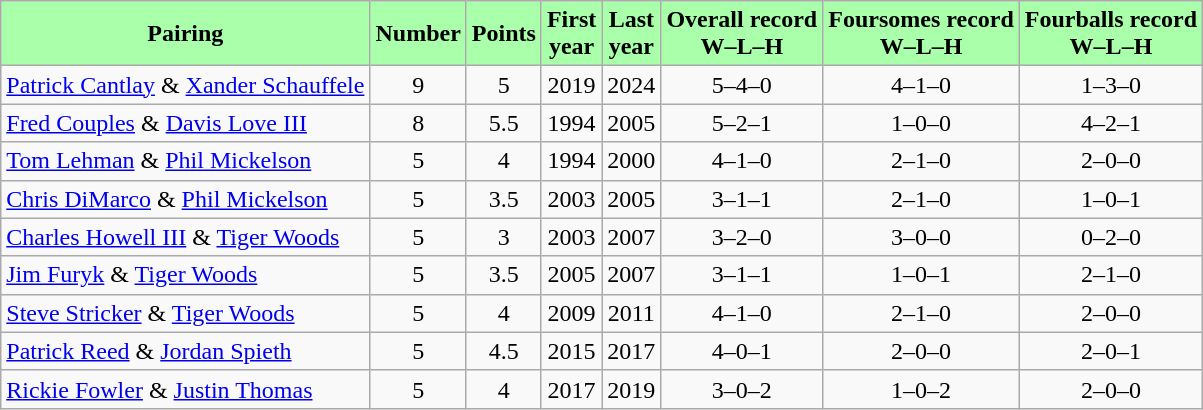<table class="wikitable" style="text-align:center">
<tr style="background:#aaffaa;">
<td><strong>Pairing</strong></td>
<td><strong>Number</strong></td>
<td><strong>Points</strong></td>
<td><strong>First<br>year</strong></td>
<td><strong>Last<br>year</strong></td>
<td><strong>Overall record<br>W–L–H</strong></td>
<td><strong>Foursomes record<br>W–L–H</strong></td>
<td><strong>Fourballs record<br>W–L–H</strong></td>
</tr>
<tr>
<td align=left><a href='#'>Patrick Cantlay</a> & <a href='#'>Xander Schauffele</a></td>
<td>9</td>
<td>5</td>
<td>2019</td>
<td>2024</td>
<td>5–4–0</td>
<td>4–1–0</td>
<td>1–3–0</td>
</tr>
<tr>
<td align=left><a href='#'>Fred Couples</a> & <a href='#'>Davis Love III</a></td>
<td>8</td>
<td>5.5</td>
<td>1994</td>
<td>2005</td>
<td>5–2–1</td>
<td>1–0–0</td>
<td>4–2–1</td>
</tr>
<tr>
<td align=left><a href='#'>Tom Lehman</a> & <a href='#'>Phil Mickelson</a></td>
<td>5</td>
<td>4</td>
<td>1994</td>
<td>2000</td>
<td>4–1–0</td>
<td>2–1–0</td>
<td>2–0–0</td>
</tr>
<tr>
<td align=left><a href='#'>Chris DiMarco</a> & <a href='#'>Phil Mickelson</a></td>
<td>5</td>
<td>3.5</td>
<td>2003</td>
<td>2005</td>
<td>3–1–1</td>
<td>2–1–0</td>
<td>1–0–1</td>
</tr>
<tr>
<td align=left><a href='#'>Charles Howell III</a> & <a href='#'>Tiger Woods</a></td>
<td>5</td>
<td>3</td>
<td>2003</td>
<td>2007</td>
<td>3–2–0</td>
<td>3–0–0</td>
<td>0–2–0</td>
</tr>
<tr>
<td align=left><a href='#'>Jim Furyk</a> & <a href='#'>Tiger Woods</a></td>
<td>5</td>
<td>3.5</td>
<td>2005</td>
<td>2007</td>
<td>3–1–1</td>
<td>1–0–1</td>
<td>2–1–0</td>
</tr>
<tr>
<td align=left><a href='#'>Steve Stricker</a> & <a href='#'>Tiger Woods</a></td>
<td>5</td>
<td>4</td>
<td>2009</td>
<td>2011</td>
<td>4–1–0</td>
<td>2–1–0</td>
<td>2–0–0</td>
</tr>
<tr>
<td align=left><a href='#'>Patrick Reed</a> & <a href='#'>Jordan Spieth</a></td>
<td>5</td>
<td>4.5</td>
<td>2015</td>
<td>2017</td>
<td>4–0–1</td>
<td>2–0–0</td>
<td>2–0–1</td>
</tr>
<tr>
<td align=left><a href='#'>Rickie Fowler</a> & <a href='#'>Justin Thomas</a></td>
<td>5</td>
<td>4</td>
<td>2017</td>
<td>2019</td>
<td>3–0–2</td>
<td>1–0–2</td>
<td>2–0–0</td>
</tr>
</table>
